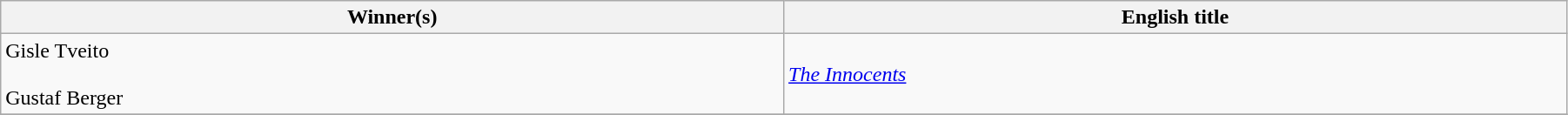<table class="wikitable" width="95%" cellpadding="5">
<tr>
<th width="18%">Winner(s)</th>
<th width="18%">English title</th>
</tr>
<tr>
<td> Gisle Tveito <br><br> Gustaf Berger</td>
<td><em><a href='#'>The Innocents</a></em></td>
</tr>
<tr>
</tr>
</table>
